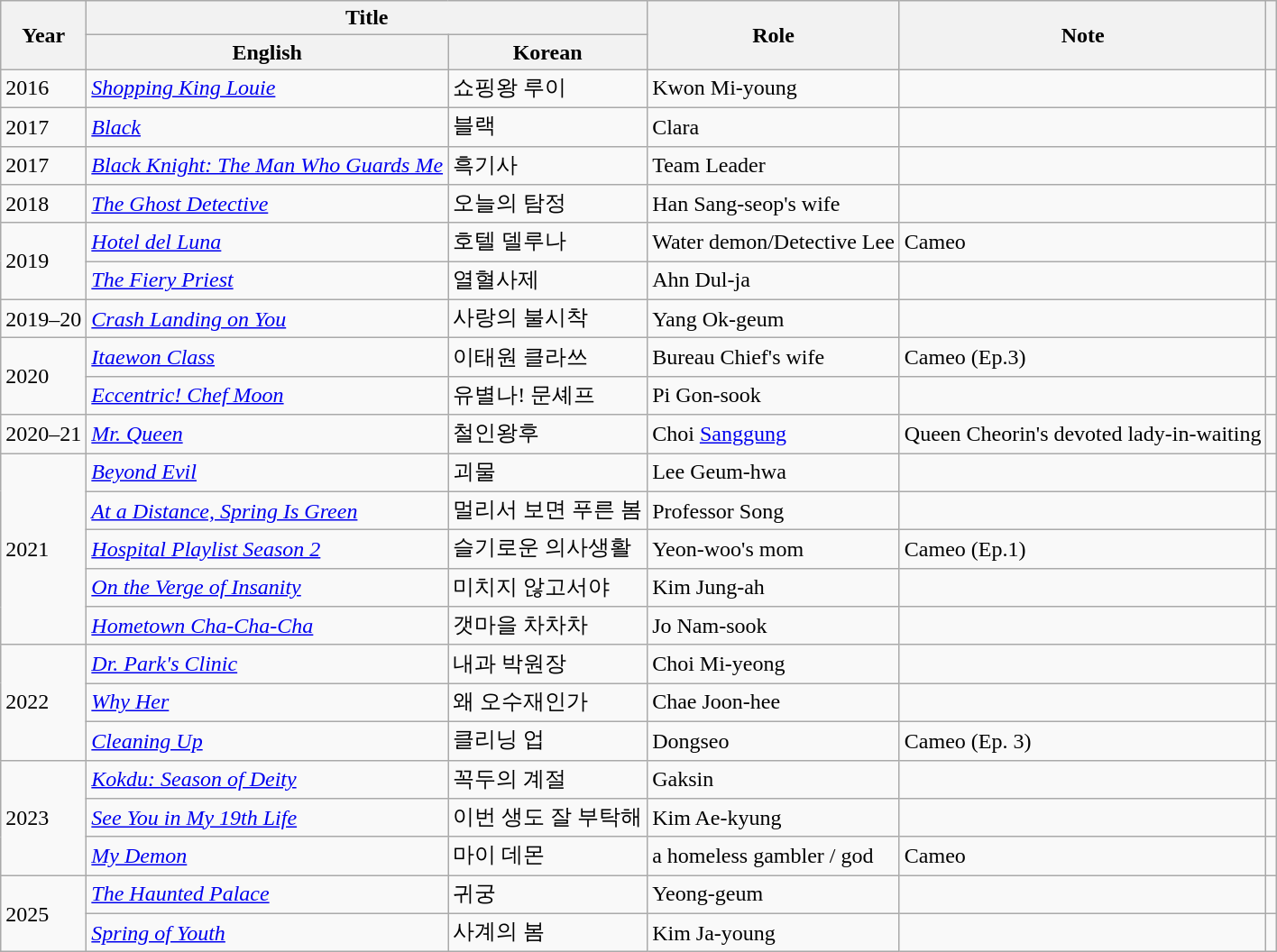<table class="wikitable sortable plainrowheaders">
<tr>
<th rowspan="2" scope="col">Year</th>
<th colspan="2" scope="col">Title</th>
<th rowspan="2" scope="col">Role</th>
<th rowspan="2" scope="col" class="unsortable">Note</th>
<th rowspan="2" scope="col" class="unsortable"></th>
</tr>
<tr>
<th>English</th>
<th>Korean</th>
</tr>
<tr>
<td>2016</td>
<td><em><a href='#'>Shopping King Louie</a></em></td>
<td>쇼핑왕 루이</td>
<td>Kwon Mi-young</td>
<td></td>
<td></td>
</tr>
<tr>
<td>2017</td>
<td><em><a href='#'>Black</a></em></td>
<td>블랙</td>
<td>Clara</td>
<td></td>
<td></td>
</tr>
<tr>
<td>2017</td>
<td><em><a href='#'>Black Knight: The Man Who Guards Me</a></em></td>
<td>흑기사</td>
<td>Team Leader</td>
<td></td>
<td></td>
</tr>
<tr>
<td>2018</td>
<td><em><a href='#'>The Ghost Detective</a></em></td>
<td>오늘의 탐정</td>
<td>Han Sang-seop's wife</td>
<td></td>
<td></td>
</tr>
<tr>
<td rowspan="2">2019</td>
<td><em><a href='#'>Hotel del Luna</a></em></td>
<td>호텔 델루나</td>
<td>Water demon/Detective Lee</td>
<td>Cameo</td>
<td></td>
</tr>
<tr>
<td><em><a href='#'>The Fiery Priest</a></em></td>
<td>열혈사제</td>
<td>Ahn Dul-ja</td>
<td></td>
<td></td>
</tr>
<tr>
<td>2019–20</td>
<td><em><a href='#'>Crash Landing on You</a></em></td>
<td>사랑의 불시착</td>
<td>Yang Ok-geum</td>
<td></td>
<td></td>
</tr>
<tr>
<td rowspan="2">2020</td>
<td><em><a href='#'>Itaewon Class</a></em></td>
<td>이태원 클라쓰</td>
<td>Bureau Chief's wife</td>
<td>Cameo (Ep.3)</td>
<td></td>
</tr>
<tr>
<td><em><a href='#'>Eccentric! Chef Moon</a></em></td>
<td>유별나! 문셰프</td>
<td>Pi Gon-sook</td>
<td></td>
<td></td>
</tr>
<tr>
<td>2020–21</td>
<td><em><a href='#'>Mr. Queen</a></em></td>
<td>철인왕후</td>
<td>Choi <a href='#'>Sanggung</a></td>
<td>Queen Cheorin's devoted lady-in-waiting</td>
<td></td>
</tr>
<tr>
<td rowspan="5">2021</td>
<td><em><a href='#'>Beyond Evil</a></em></td>
<td>괴물</td>
<td>Lee Geum-hwa</td>
<td></td>
<td></td>
</tr>
<tr>
<td><em><a href='#'>At a Distance, Spring Is Green</a></em></td>
<td>멀리서 보면 푸른 봄</td>
<td>Professor Song</td>
<td></td>
<td></td>
</tr>
<tr>
<td><em><a href='#'>Hospital Playlist Season 2</a></em></td>
<td>슬기로운 의사생활</td>
<td>Yeon-woo's mom</td>
<td>Cameo (Ep.1)</td>
<td></td>
</tr>
<tr>
<td><em><a href='#'>On the Verge of Insanity</a></em></td>
<td>미치지 않고서야</td>
<td>Kim Jung-ah</td>
<td></td>
<td></td>
</tr>
<tr>
<td><em><a href='#'>Hometown Cha-Cha-Cha</a></em></td>
<td>갯마을 차차차</td>
<td>Jo Nam-sook</td>
<td></td>
<td></td>
</tr>
<tr>
<td rowspan="3">2022</td>
<td><em><a href='#'>Dr. Park's Clinic</a></em></td>
<td>내과 박원장</td>
<td>Choi Mi-yeong</td>
<td></td>
<td></td>
</tr>
<tr>
<td><em><a href='#'>Why Her</a></em></td>
<td>왜 오수재인가</td>
<td>Chae Joon-hee</td>
<td></td>
<td></td>
</tr>
<tr>
<td><em><a href='#'>Cleaning Up</a></em></td>
<td>클리닝 업</td>
<td>Dongseo</td>
<td>Cameo (Ep. 3)</td>
<td></td>
</tr>
<tr>
<td rowspan="3">2023</td>
<td><em><a href='#'>Kokdu: Season of Deity</a></em></td>
<td>꼭두의 계절</td>
<td>Gaksin</td>
<td></td>
<td></td>
</tr>
<tr>
<td><em><a href='#'>See You in My 19th Life</a></em></td>
<td>이번 생도 잘 부탁해</td>
<td>Kim Ae-kyung</td>
<td></td>
<td></td>
</tr>
<tr>
<td><em><a href='#'>My Demon</a></em></td>
<td>마이 데몬</td>
<td>a homeless gambler / god</td>
<td>Cameo</td>
<td></td>
</tr>
<tr>
<td rowspan="2">2025</td>
<td><em><a href='#'>The Haunted Palace</a></em></td>
<td>귀궁</td>
<td>Yeong-geum</td>
<td></td>
<td></td>
</tr>
<tr>
<td><em><a href='#'>Spring of Youth</a></em></td>
<td>사계의 봄</td>
<td>Kim Ja-young</td>
<td></td>
<td></td>
</tr>
</table>
